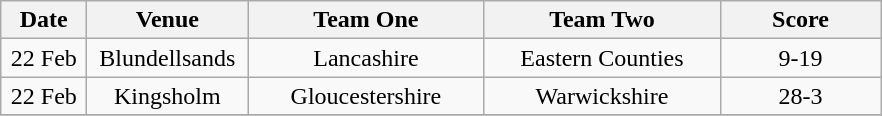<table class="wikitable" style="text-align: center">
<tr>
<th width=50>Date</th>
<th width=100>Venue</th>
<th width=150>Team One</th>
<th width=150>Team Two</th>
<th width=100>Score</th>
</tr>
<tr>
<td>22 Feb</td>
<td>Blundellsands</td>
<td>Lancashire</td>
<td>Eastern Counties</td>
<td>9-19</td>
</tr>
<tr>
<td>22 Feb</td>
<td>Kingsholm</td>
<td>Gloucestershire</td>
<td>Warwickshire</td>
<td>28-3</td>
</tr>
<tr>
</tr>
</table>
